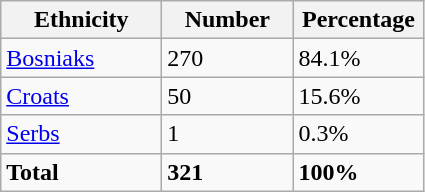<table class="wikitable">
<tr>
<th width="100px">Ethnicity</th>
<th width="80px">Number</th>
<th width="80px">Percentage</th>
</tr>
<tr>
<td><a href='#'>Bosniaks</a></td>
<td>270</td>
<td>84.1%</td>
</tr>
<tr>
<td><a href='#'>Croats</a></td>
<td>50</td>
<td>15.6%</td>
</tr>
<tr>
<td><a href='#'>Serbs</a></td>
<td>1</td>
<td>0.3%</td>
</tr>
<tr>
<td><strong>Total</strong></td>
<td><strong>321</strong></td>
<td><strong>100%</strong></td>
</tr>
</table>
